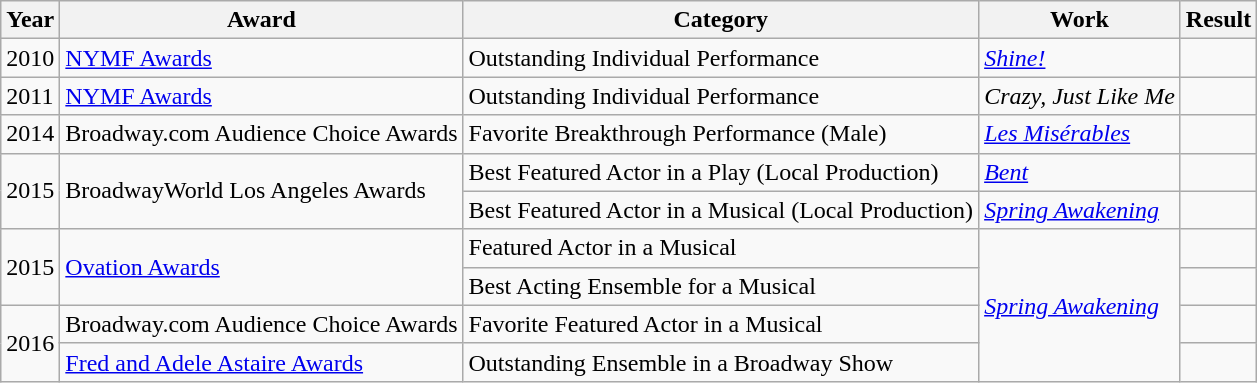<table class="wikitable sortable plainrowheaders">
<tr>
<th>Year</th>
<th>Award</th>
<th>Category</th>
<th>Work</th>
<th>Result</th>
</tr>
<tr>
<td>2010</td>
<td><a href='#'>NYMF Awards</a></td>
<td>Outstanding Individual Performance</td>
<td><em><a href='#'>Shine!</a></em></td>
<td></td>
</tr>
<tr>
<td>2011</td>
<td><a href='#'>NYMF Awards</a></td>
<td>Outstanding Individual Performance</td>
<td><em>Crazy, Just Like Me</em></td>
<td></td>
</tr>
<tr>
<td>2014</td>
<td>Broadway.com Audience Choice Awards</td>
<td>Favorite Breakthrough Performance (Male)</td>
<td><em><a href='#'>Les Misérables</a></em></td>
<td></td>
</tr>
<tr>
<td rowspan="2">2015</td>
<td rowspan="2">BroadwayWorld Los Angeles Awards</td>
<td>Best Featured Actor in a Play (Local Production)</td>
<td><em><a href='#'>Bent</a></em></td>
<td></td>
</tr>
<tr>
<td>Best Featured Actor in a Musical (Local Production)</td>
<td><em><a href='#'>Spring Awakening</a></em></td>
<td></td>
</tr>
<tr>
<td rowspan="2">2015</td>
<td rowspan="2"><a href='#'>Ovation Awards</a></td>
<td>Featured Actor in a Musical</td>
<td rowspan="4"><em><a href='#'>Spring Awakening</a></em></td>
<td></td>
</tr>
<tr>
<td>Best Acting Ensemble for a Musical</td>
<td></td>
</tr>
<tr>
<td rowspan="2">2016</td>
<td>Broadway.com Audience Choice Awards</td>
<td>Favorite Featured Actor in a Musical</td>
<td></td>
</tr>
<tr>
<td><a href='#'>Fred and Adele Astaire Awards</a></td>
<td>Outstanding Ensemble in a Broadway Show</td>
<td></td>
</tr>
</table>
